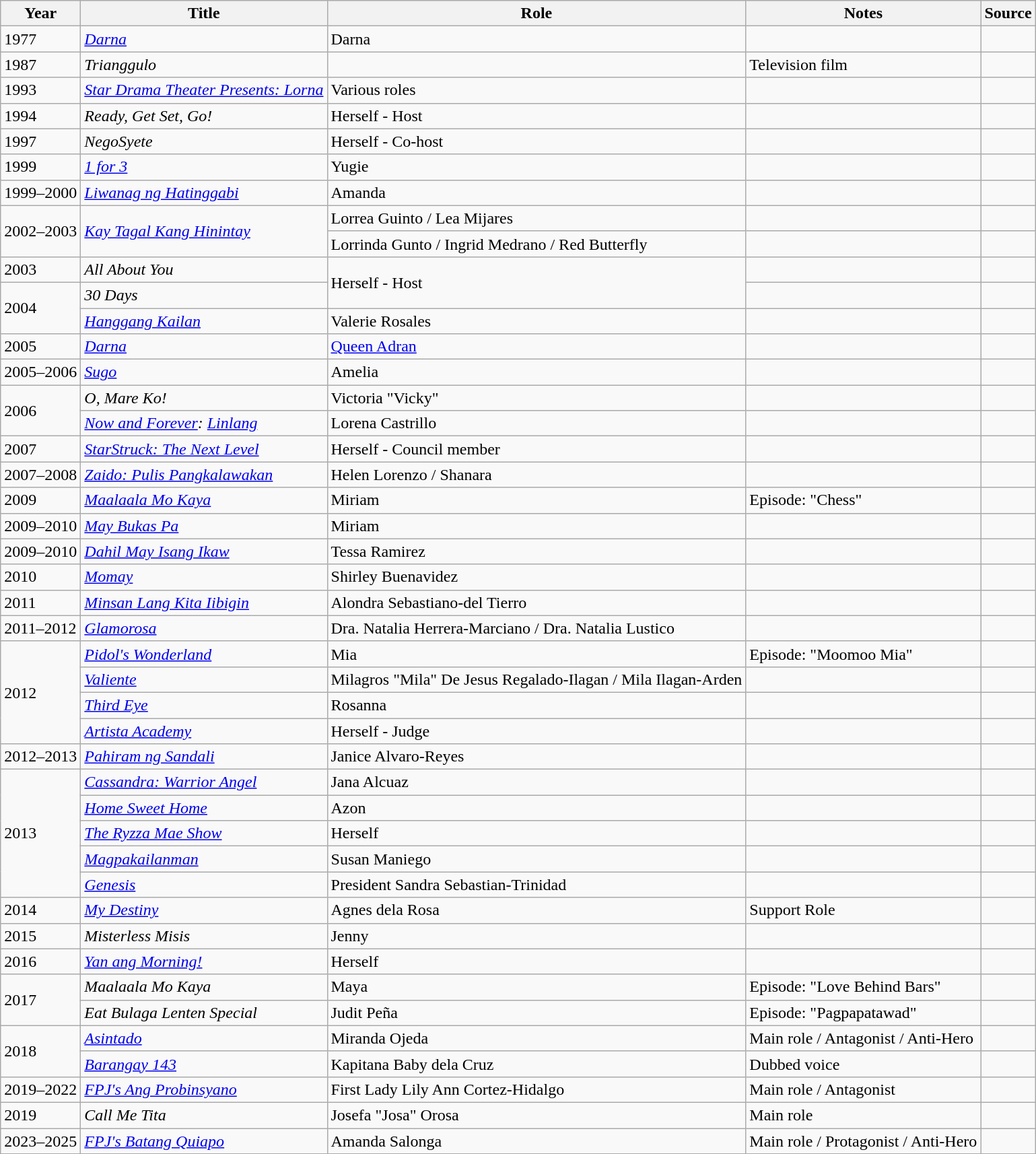<table class="wikitable sortable" >
<tr>
<th>Year</th>
<th>Title</th>
<th>Role</th>
<th class="unsortable">Notes </th>
<th class="unsortable">Source </th>
</tr>
<tr>
<td>1977</td>
<td><em><a href='#'> Darna</a></em></td>
<td>Darna</td>
<td></td>
<td></td>
</tr>
<tr>
<td>1987</td>
<td><em>Trianggulo</em></td>
<td></td>
<td>Television film</td>
<td></td>
</tr>
<tr>
<td>1993</td>
<td><em><a href='#'>Star Drama Theater Presents: Lorna</a></em></td>
<td>Various roles</td>
<td></td>
<td></td>
</tr>
<tr>
<td>1994</td>
<td><em>Ready, Get Set, Go!</em></td>
<td>Herself - Host</td>
<td></td>
<td></td>
</tr>
<tr>
<td>1997</td>
<td><em>NegoSyete</em></td>
<td>Herself - Co-host</td>
<td></td>
<td></td>
</tr>
<tr>
<td>1999</td>
<td><em><a href='#'>1 for 3</a></em></td>
<td>Yugie</td>
<td></td>
<td></td>
</tr>
<tr>
<td>1999–2000</td>
<td><em><a href='#'>Liwanag ng Hatinggabi</a></em></td>
<td>Amanda</td>
<td></td>
<td></td>
</tr>
<tr>
<td rowspan="2">2002–2003</td>
<td rowspan="2"><em><a href='#'>Kay Tagal Kang Hinintay</a></em></td>
<td>Lorrea Guinto / Lea Mijares</td>
<td></td>
<td></td>
</tr>
<tr>
<td>Lorrinda Gunto / Ingrid Medrano / Red Butterfly</td>
<td></td>
<td></td>
</tr>
<tr>
<td>2003</td>
<td><em>All About You</em></td>
<td rowspan="2">Herself - Host</td>
<td></td>
<td></td>
</tr>
<tr>
<td rowspan="2">2004</td>
<td><em>30 Days</em></td>
<td></td>
<td></td>
</tr>
<tr>
<td><em><a href='#'>Hanggang Kailan</a></em></td>
<td>Valerie Rosales</td>
<td></td>
<td></td>
</tr>
<tr>
<td>2005</td>
<td><em><a href='#'>Darna</a></em></td>
<td><a href='#'>Queen Adran</a></td>
<td></td>
<td></td>
</tr>
<tr>
<td>2005–2006</td>
<td><em><a href='#'>Sugo</a></em></td>
<td>Amelia</td>
<td></td>
<td></td>
</tr>
<tr>
<td rowspan="2">2006</td>
<td><em>O, Mare Ko!</em></td>
<td>Victoria "Vicky"</td>
<td></td>
<td></td>
</tr>
<tr>
<td><em><a href='#'>Now and Forever</a>: <a href='#'>Linlang</a></em></td>
<td>Lorena Castrillo</td>
<td></td>
<td></td>
</tr>
<tr>
<td>2007</td>
<td><em><a href='#'>StarStruck: The Next Level</a></em></td>
<td>Herself - Council member</td>
<td></td>
<td></td>
</tr>
<tr>
<td>2007–2008</td>
<td><em><a href='#'>Zaido: Pulis Pangkalawakan</a></em></td>
<td>Helen Lorenzo / Shanara</td>
<td></td>
<td></td>
</tr>
<tr>
<td>2009</td>
<td><em><a href='#'>Maalaala Mo Kaya</a></em></td>
<td>Miriam</td>
<td>Episode: "Chess"</td>
<td></td>
</tr>
<tr>
<td>2009–2010</td>
<td><em><a href='#'>May Bukas Pa</a></em></td>
<td>Miriam</td>
<td></td>
<td></td>
</tr>
<tr>
<td>2009–2010</td>
<td><em><a href='#'>Dahil May Isang Ikaw</a></em></td>
<td>Tessa Ramirez</td>
<td></td>
<td></td>
</tr>
<tr>
<td>2010</td>
<td><em><a href='#'>Momay</a></em></td>
<td>Shirley Buenavidez</td>
<td></td>
<td></td>
</tr>
<tr>
<td>2011</td>
<td><em><a href='#'>Minsan Lang Kita Iibigin</a></em></td>
<td>Alondra Sebastiano-del Tierro</td>
<td></td>
<td></td>
</tr>
<tr>
<td>2011–2012</td>
<td><em><a href='#'>Glamorosa</a></em></td>
<td>Dra. Natalia Herrera-Marciano / Dra. Natalia Lustico</td>
<td></td>
<td></td>
</tr>
<tr>
<td rowspan="4">2012</td>
<td><em><a href='#'>Pidol's Wonderland</a></em></td>
<td>Mia</td>
<td>Episode: "Moomoo Mia"</td>
<td></td>
</tr>
<tr>
<td><em><a href='#'>Valiente</a></em></td>
<td>Milagros "Mila" De Jesus Regalado-Ilagan / Mila Ilagan-Arden</td>
<td></td>
<td></td>
</tr>
<tr>
<td><em><a href='#'>Third Eye</a></em></td>
<td>Rosanna</td>
<td></td>
<td></td>
</tr>
<tr>
<td><em><a href='#'>Artista Academy</a></em></td>
<td>Herself - Judge</td>
<td></td>
<td></td>
</tr>
<tr>
<td>2012–2013</td>
<td><em><a href='#'>Pahiram ng Sandali</a></em></td>
<td>Janice Alvaro-Reyes</td>
<td></td>
<td></td>
</tr>
<tr>
<td rowspan="5">2013</td>
<td><em><a href='#'>Cassandra: Warrior Angel</a></em></td>
<td>Jana Alcuaz</td>
<td></td>
<td></td>
</tr>
<tr>
<td><em><a href='#'>Home Sweet Home</a></em></td>
<td>Azon</td>
<td></td>
<td></td>
</tr>
<tr>
<td><em><a href='#'>The Ryzza Mae Show</a></em></td>
<td>Herself</td>
<td></td>
<td></td>
</tr>
<tr>
<td><em><a href='#'>Magpakailanman</a></em></td>
<td>Susan Maniego</td>
<td></td>
<td></td>
</tr>
<tr>
<td><em><a href='#'>Genesis</a></em></td>
<td>President Sandra Sebastian-Trinidad</td>
<td></td>
<td></td>
</tr>
<tr>
<td>2014</td>
<td><em><a href='#'>My Destiny</a></em></td>
<td>Agnes dela Rosa</td>
<td>Support Role</td>
<td></td>
</tr>
<tr>
<td>2015</td>
<td><em>Misterless Misis</em></td>
<td>Jenny</td>
<td></td>
<td></td>
</tr>
<tr>
<td>2016</td>
<td><em><a href='#'>Yan ang Morning!</a></em></td>
<td>Herself</td>
<td></td>
<td></td>
</tr>
<tr>
<td rowspan="2">2017</td>
<td><em>Maalaala Mo Kaya</em></td>
<td>Maya</td>
<td>Episode: "Love Behind Bars"</td>
<td></td>
</tr>
<tr>
<td><em>Eat Bulaga Lenten Special</em></td>
<td>Judit Peña</td>
<td>Episode: "Pagpapatawad"</td>
<td></td>
</tr>
<tr>
<td rowspan="2">2018</td>
<td><em><a href='#'>Asintado</a></em></td>
<td>Miranda Ojeda</td>
<td>Main role / Antagonist / Anti-Hero</td>
<td></td>
</tr>
<tr>
<td><em><a href='#'>Barangay 143</a></em></td>
<td>Kapitana Baby dela Cruz</td>
<td>Dubbed voice</td>
<td></td>
</tr>
<tr>
<td>2019–2022</td>
<td><em><a href='#'>FPJ's Ang Probinsyano</a></em></td>
<td>First Lady Lily Ann Cortez-Hidalgo</td>
<td>Main role / Antagonist</td>
<td></td>
</tr>
<tr>
<td>2019</td>
<td><em>Call Me Tita</em></td>
<td>Josefa "Josa" Orosa</td>
<td>Main role</td>
<td></td>
</tr>
<tr>
<td>2023–2025</td>
<td><em><a href='#'>FPJ's Batang Quiapo</a></em></td>
<td>Amanda Salonga</td>
<td>Main role / Protagonist / Anti-Hero</td>
</tr>
</table>
